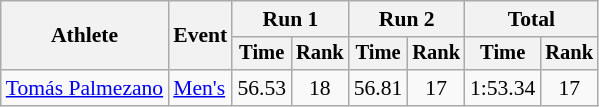<table class="wikitable" style="font-size:90%">
<tr>
<th rowspan="2">Athlete</th>
<th rowspan="2">Event</th>
<th colspan="2">Run 1</th>
<th colspan="2">Run 2</th>
<th colspan="2">Total</th>
</tr>
<tr style="font-size:95%">
<th>Time</th>
<th>Rank</th>
<th>Time</th>
<th>Rank</th>
<th>Time</th>
<th>Rank</th>
</tr>
<tr align=center>
<td align=left><a href='#'>Tomás Palmezano</a></td>
<td align=left><a href='#'>Men's</a></td>
<td>56.53</td>
<td>18</td>
<td>56.81</td>
<td>17</td>
<td>1:53.34</td>
<td>17</td>
</tr>
</table>
